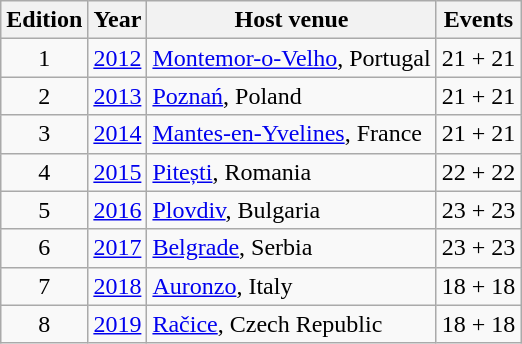<table class="wikitable">
<tr>
<th>Edition</th>
<th>Year</th>
<th>Host venue</th>
<th>Events</th>
</tr>
<tr>
<td align=center>1</td>
<td><a href='#'>2012</a></td>
<td> <a href='#'>Montemor-o-Velho</a>, Portugal</td>
<td align=center>21 + 21</td>
</tr>
<tr>
<td align=center>2</td>
<td><a href='#'>2013</a></td>
<td> <a href='#'>Poznań</a>, Poland</td>
<td align=center>21 + 21</td>
</tr>
<tr>
<td align=center>3</td>
<td><a href='#'>2014</a></td>
<td> <a href='#'>Mantes-en-Yvelines</a>, France</td>
<td align=center>21 + 21</td>
</tr>
<tr>
<td align=center>4</td>
<td><a href='#'>2015</a></td>
<td> <a href='#'>Pitești</a>, Romania</td>
<td align=center>22 + 22</td>
</tr>
<tr>
<td align=center>5</td>
<td><a href='#'>2016</a></td>
<td> <a href='#'>Plovdiv</a>, Bulgaria</td>
<td align=center>23 + 23</td>
</tr>
<tr>
<td align=center>6</td>
<td><a href='#'>2017</a></td>
<td> <a href='#'>Belgrade</a>, Serbia</td>
<td align=center>23 + 23</td>
</tr>
<tr>
<td align=center>7</td>
<td><a href='#'>2018</a></td>
<td> <a href='#'>Auronzo</a>, Italy</td>
<td align=center>18 + 18</td>
</tr>
<tr>
<td align=center>8</td>
<td><a href='#'>2019</a></td>
<td> <a href='#'>Račice</a>, Czech Republic</td>
<td align=center>18 + 18</td>
</tr>
</table>
